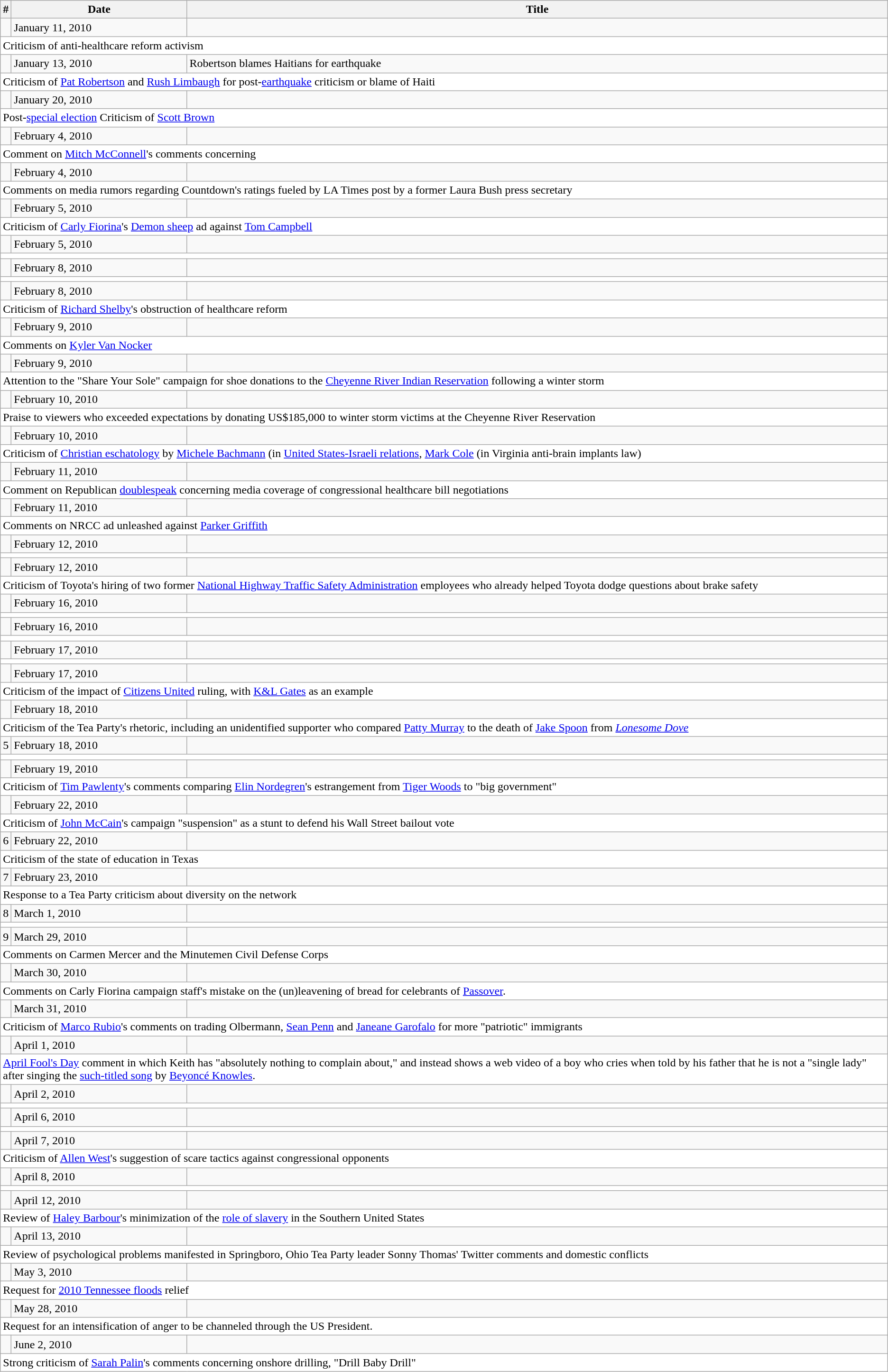<table class="wikitable" border="1">
<tr>
<th>#</th>
<th width="20%">Date</th>
<th width="80%">Title</th>
</tr>
<tr>
<td></td>
<td>January 11, 2010</td>
<td></td>
</tr>
<tr>
<td colspan="3" valign="top" style="background:#FFFFFF">Criticism of anti-healthcare reform activism</td>
</tr>
<tr>
<td></td>
<td>January 13, 2010</td>
<td>Robertson blames Haitians for earthquake</td>
</tr>
<tr>
<td colspan="3" valign="top" style="background:#FFFFFF">Criticism of <a href='#'>Pat Robertson</a> and <a href='#'>Rush Limbaugh</a> for post-<a href='#'>earthquake</a> criticism or blame of Haiti</td>
</tr>
<tr>
<td></td>
<td>January 20, 2010</td>
<td></td>
</tr>
<tr>
<td colspan="3" valign="top" style="background:#FFFFFF">Post-<a href='#'>special election</a> Criticism of <a href='#'>Scott Brown</a></td>
</tr>
<tr>
<td></td>
<td>February 4, 2010</td>
<td></td>
</tr>
<tr>
<td colspan="3" valign="top" style="background:#FFFFFF">Comment on <a href='#'>Mitch McConnell</a>'s comments concerning</td>
</tr>
<tr>
<td></td>
<td>February 4, 2010</td>
<td></td>
</tr>
<tr>
<td colspan="3" valign="top" style="background:#FFFFFF">Comments on media rumors regarding Countdown's ratings fueled by LA Times post by a former Laura Bush press secretary</td>
</tr>
<tr>
<td></td>
<td>February 5, 2010</td>
<td></td>
</tr>
<tr>
<td colspan="3" valign="top" style="background:#FFFFFF">Criticism of <a href='#'>Carly Fiorina</a>'s <a href='#'>Demon sheep</a> ad against <a href='#'>Tom Campbell</a></td>
</tr>
<tr>
<td></td>
<td>February 5, 2010</td>
<td></td>
</tr>
<tr>
<td colspan="3" valign="top" style="background:#FFFFFF"></td>
</tr>
<tr>
<td></td>
<td>February 8, 2010</td>
<td></td>
</tr>
<tr>
<td colspan="3" valign="top" style="background:#FFFFFF"></td>
</tr>
<tr>
<td></td>
<td>February 8, 2010</td>
<td></td>
</tr>
<tr>
<td colspan="3" valign="top" style="background:#FFFFFF">Criticism of <a href='#'>Richard Shelby</a>'s obstruction of healthcare reform</td>
</tr>
<tr>
<td></td>
<td>February 9, 2010</td>
<td></td>
</tr>
<tr>
<td colspan="3" valign="top" style="background:#FFFFFF">Comments on <a href='#'>Kyler Van Nocker</a></td>
</tr>
<tr>
<td></td>
<td>February 9, 2010</td>
<td></td>
</tr>
<tr>
<td colspan="3" valign="top" style="background:#FFFFFF">Attention to the "Share Your Sole" campaign for shoe donations to the <a href='#'>Cheyenne River Indian Reservation</a> following a winter storm</td>
</tr>
<tr>
<td></td>
<td>February 10, 2010</td>
<td></td>
</tr>
<tr>
<td colspan="3" valign="top" style="background:#FFFFFF">Praise to viewers who exceeded expectations by donating US$185,000 to winter storm victims at the Cheyenne River Reservation</td>
</tr>
<tr>
<td></td>
<td>February 10, 2010</td>
<td></td>
</tr>
<tr>
<td colspan="3" valign="top" style="background:#FFFFFF">Criticism of <a href='#'>Christian eschatology</a> by <a href='#'>Michele Bachmann</a> (in <a href='#'>United States-Israeli relations</a>, <a href='#'>Mark Cole</a> (in Virginia anti-brain implants law)</td>
</tr>
<tr>
<td></td>
<td>February 11, 2010</td>
<td></td>
</tr>
<tr>
<td colspan="3" valign="top" style="background:#FFFFFF">Comment on Republican <a href='#'>doublespeak</a> concerning media coverage of congressional healthcare bill negotiations</td>
</tr>
<tr>
<td></td>
<td>February 11, 2010</td>
<td></td>
</tr>
<tr>
<td colspan="3" valign="top" style="background:#FFFFFF">Comments on NRCC ad unleashed against <a href='#'>Parker Griffith</a></td>
</tr>
<tr>
<td></td>
<td>February 12, 2010</td>
<td></td>
</tr>
<tr>
<td colspan="3" valign="top" style="background:#FFFFFF"></td>
</tr>
<tr>
<td></td>
<td>February 12, 2010</td>
<td></td>
</tr>
<tr>
<td colspan="3" valign="top" style="background:#FFFFFF">Criticism of Toyota's hiring of two former <a href='#'>National Highway Traffic Safety Administration</a> employees who already helped Toyota dodge questions about brake safety</td>
</tr>
<tr>
<td></td>
<td>February 16, 2010</td>
<td></td>
</tr>
<tr>
<td colspan="3" valign="top" style="background:#FFFFFF"></td>
</tr>
<tr>
<td></td>
<td>February 16, 2010</td>
<td></td>
</tr>
<tr>
<td colspan="3" valign="top" style="background:#FFFFFF"></td>
</tr>
<tr>
<td></td>
<td>February 17, 2010</td>
<td></td>
</tr>
<tr>
<td colspan="3" valign="top" style="background:#FFFFFF"></td>
</tr>
<tr>
<td></td>
<td>February 17, 2010</td>
<td></td>
</tr>
<tr>
<td colspan="3" valign="top" style="background:#FFFFFF">Criticism of the impact of <a href='#'>Citizens United</a> ruling, with <a href='#'>K&L Gates</a> as an example</td>
</tr>
<tr>
<td></td>
<td>February 18, 2010</td>
<td></td>
</tr>
<tr>
<td colspan="3" valign="top" style="background:#FFFFFF">Criticism of the Tea Party's rhetoric, including an unidentified supporter who compared <a href='#'>Patty Murray</a> to the death of <a href='#'>Jake Spoon</a> from <em><a href='#'>Lonesome Dove</a></em></td>
</tr>
<tr>
<td>5</td>
<td>February 18, 2010</td>
<td></td>
</tr>
<tr>
<td colspan="3" valign="top" style="background:#FFFFFF"></td>
</tr>
<tr>
<td></td>
<td>February 19, 2010</td>
<td></td>
</tr>
<tr>
<td colspan="3" valign="top" style="background:#FFFFFF">Criticism of <a href='#'>Tim Pawlenty</a>'s comments comparing <a href='#'>Elin Nordegren</a>'s estrangement from <a href='#'>Tiger Woods</a> to "big government"</td>
</tr>
<tr>
<td></td>
<td>February 22, 2010</td>
<td></td>
</tr>
<tr>
<td colspan="3" valign="top" style="background:#FFFFFF">Criticism of <a href='#'>John McCain</a>'s campaign "suspension" as a stunt to defend his Wall Street bailout vote</td>
</tr>
<tr>
<td>6</td>
<td>February 22, 2010</td>
<td></td>
</tr>
<tr>
<td colspan="3" valign="top" style="background:#FFFFFF">Criticism of the state of education in Texas</td>
</tr>
<tr>
<td>7</td>
<td>February 23, 2010</td>
<td></td>
</tr>
<tr>
<td colspan="3" valign="top" style="background:#FFFFFF">Response to a Tea Party criticism about diversity on the network</td>
</tr>
<tr>
<td>8</td>
<td>March 1, 2010</td>
<td></td>
</tr>
<tr>
<td colspan="3" valign="top" style="background:#FFFFFF"></td>
</tr>
<tr>
<td>9</td>
<td>March 29, 2010</td>
<td></td>
</tr>
<tr>
<td colspan="3" valign="top" style="background:#FFFFFF">Comments on Carmen Mercer and the Minutemen Civil Defense Corps</td>
</tr>
<tr>
<td></td>
<td>March 30, 2010</td>
<td></td>
</tr>
<tr>
<td colspan="3" valign="top" style="background:#FFFFFF">Comments on Carly Fiorina campaign staff's mistake on the (un)leavening of bread for celebrants of <a href='#'>Passover</a>.</td>
</tr>
<tr>
<td></td>
<td>March 31, 2010</td>
<td></td>
</tr>
<tr>
<td colspan="3" valign="top" style="background:#FFFFFF">Criticism of <a href='#'>Marco Rubio</a>'s comments on trading Olbermann, <a href='#'>Sean Penn</a> and <a href='#'>Janeane Garofalo</a> for more "patriotic" immigrants</td>
</tr>
<tr>
<td></td>
<td>April 1, 2010</td>
<td></td>
</tr>
<tr>
<td colspan="3" valign="top" style="background:#FFFFFF"><a href='#'>April Fool's Day</a> comment in which Keith has "absolutely nothing to complain about," and instead shows a web video of a boy who cries when told by his father that he is not a "single lady" after singing the <a href='#'>such-titled song</a> by <a href='#'>Beyoncé Knowles</a>.</td>
</tr>
<tr>
<td></td>
<td>April 2, 2010</td>
<td></td>
</tr>
<tr>
<td colspan="3" valign="top" style="background:#FFFFFF"></td>
</tr>
<tr>
<td></td>
<td>April 6, 2010</td>
<td></td>
</tr>
<tr>
<td colspan="3" valign="top" style="background:#FFFFFF"></td>
</tr>
<tr>
<td></td>
<td>April 7, 2010</td>
<td></td>
</tr>
<tr>
<td colspan="3" valign="top" style="background:#FFFFFF">Criticism of <a href='#'>Allen West</a>'s suggestion of scare tactics against congressional opponents</td>
</tr>
<tr>
<td></td>
<td>April 8, 2010</td>
<td></td>
</tr>
<tr>
<td colspan="3" valign="top" style="background:#FFFFFF"></td>
</tr>
<tr>
<td></td>
<td>April 12, 2010</td>
<td></td>
</tr>
<tr>
<td colspan="3" valign="top" style="background:#FFFFFF">Review of <a href='#'>Haley Barbour</a>'s minimization of the <a href='#'>role of slavery</a> in the Southern United States</td>
</tr>
<tr>
<td></td>
<td>April 13, 2010</td>
<td></td>
</tr>
<tr>
<td colspan="3" valign="top" style="background:#FFFFFF">Review of psychological problems manifested in Springboro, Ohio Tea Party leader Sonny Thomas' Twitter comments and domestic conflicts</td>
</tr>
<tr>
<td></td>
<td>May 3, 2010</td>
<td></td>
</tr>
<tr>
<td colspan="3" valign="top" style="background:#FFFFFF">Request for <a href='#'>2010 Tennessee floods</a> relief</td>
</tr>
<tr>
<td></td>
<td>May 28, 2010</td>
<td></td>
</tr>
<tr>
<td colspan="3" valign="top" style="background:#FFFFFF">Request for an intensification of anger to be channeled through the US President.</td>
</tr>
<tr>
<td></td>
<td>June 2, 2010</td>
<td></td>
</tr>
<tr>
<td colspan="3" valign="top" style="background:#FFFFFF">Strong criticism of <a href='#'>Sarah Palin</a>'s comments concerning onshore drilling, "Drill Baby Drill"</td>
</tr>
</table>
